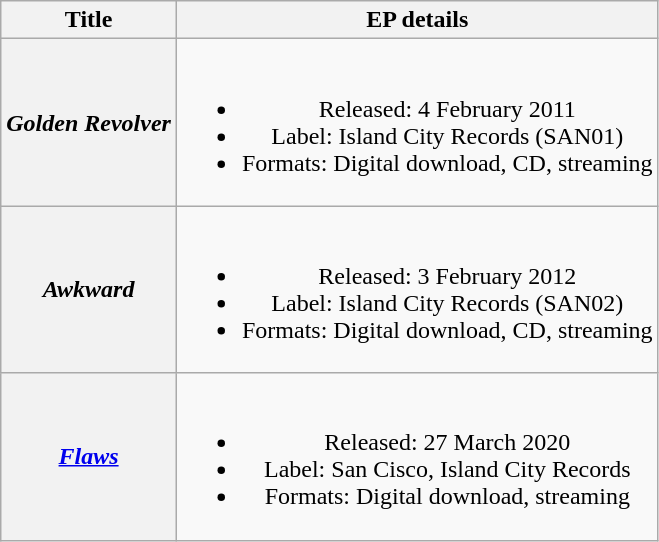<table class="wikitable plainrowheaders" style="text-align:center;">
<tr>
<th>Title</th>
<th>EP details</th>
</tr>
<tr>
<th scope="row"><em>Golden Revolver</em></th>
<td><br><ul><li>Released: 4 February 2011</li><li>Label: Island City Records (SAN01)</li><li>Formats: Digital download, CD, streaming</li></ul></td>
</tr>
<tr>
<th scope="row"><em>Awkward</em></th>
<td><br><ul><li>Released: 3 February 2012</li><li>Label: Island City Records (SAN02)</li><li>Formats: Digital download, CD, streaming</li></ul></td>
</tr>
<tr>
<th scope="row"><em><a href='#'>Flaws</a></em></th>
<td><br><ul><li>Released: 27 March 2020</li><li>Label: San Cisco, Island City Records</li><li>Formats: Digital download, streaming</li></ul></td>
</tr>
</table>
